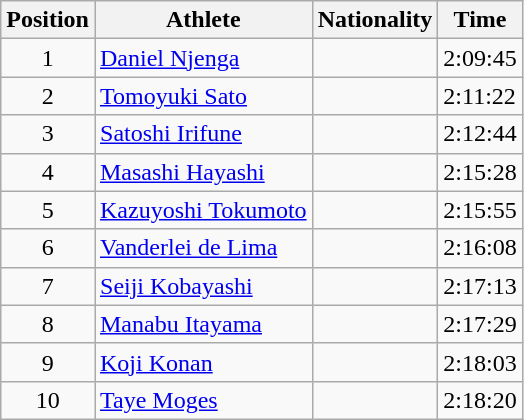<table class="wikitable sortable">
<tr>
<th>Position</th>
<th>Athlete</th>
<th>Nationality</th>
<th>Time</th>
</tr>
<tr>
<td style="text-align:center">1</td>
<td><a href='#'>Daniel Njenga</a></td>
<td></td>
<td>2:09:45</td>
</tr>
<tr>
<td style="text-align:center">2</td>
<td><a href='#'>Tomoyuki Sato</a></td>
<td></td>
<td>2:11:22</td>
</tr>
<tr>
<td style="text-align:center">3</td>
<td><a href='#'>Satoshi Irifune</a></td>
<td></td>
<td>2:12:44</td>
</tr>
<tr>
<td style="text-align:center">4</td>
<td><a href='#'>Masashi Hayashi</a></td>
<td></td>
<td>2:15:28</td>
</tr>
<tr>
<td style="text-align:center">5</td>
<td><a href='#'>Kazuyoshi Tokumoto</a></td>
<td></td>
<td>2:15:55</td>
</tr>
<tr>
<td style="text-align:center">6</td>
<td><a href='#'>Vanderlei de Lima</a></td>
<td></td>
<td>2:16:08</td>
</tr>
<tr>
<td style="text-align:center">7</td>
<td><a href='#'>Seiji Kobayashi</a></td>
<td></td>
<td>2:17:13</td>
</tr>
<tr>
<td style="text-align:center">8</td>
<td><a href='#'>Manabu Itayama</a></td>
<td></td>
<td>2:17:29</td>
</tr>
<tr>
<td style="text-align:center">9</td>
<td><a href='#'>Koji Konan</a></td>
<td></td>
<td>2:18:03</td>
</tr>
<tr>
<td style="text-align:center">10</td>
<td><a href='#'>Taye Moges</a></td>
<td></td>
<td>2:18:20</td>
</tr>
</table>
